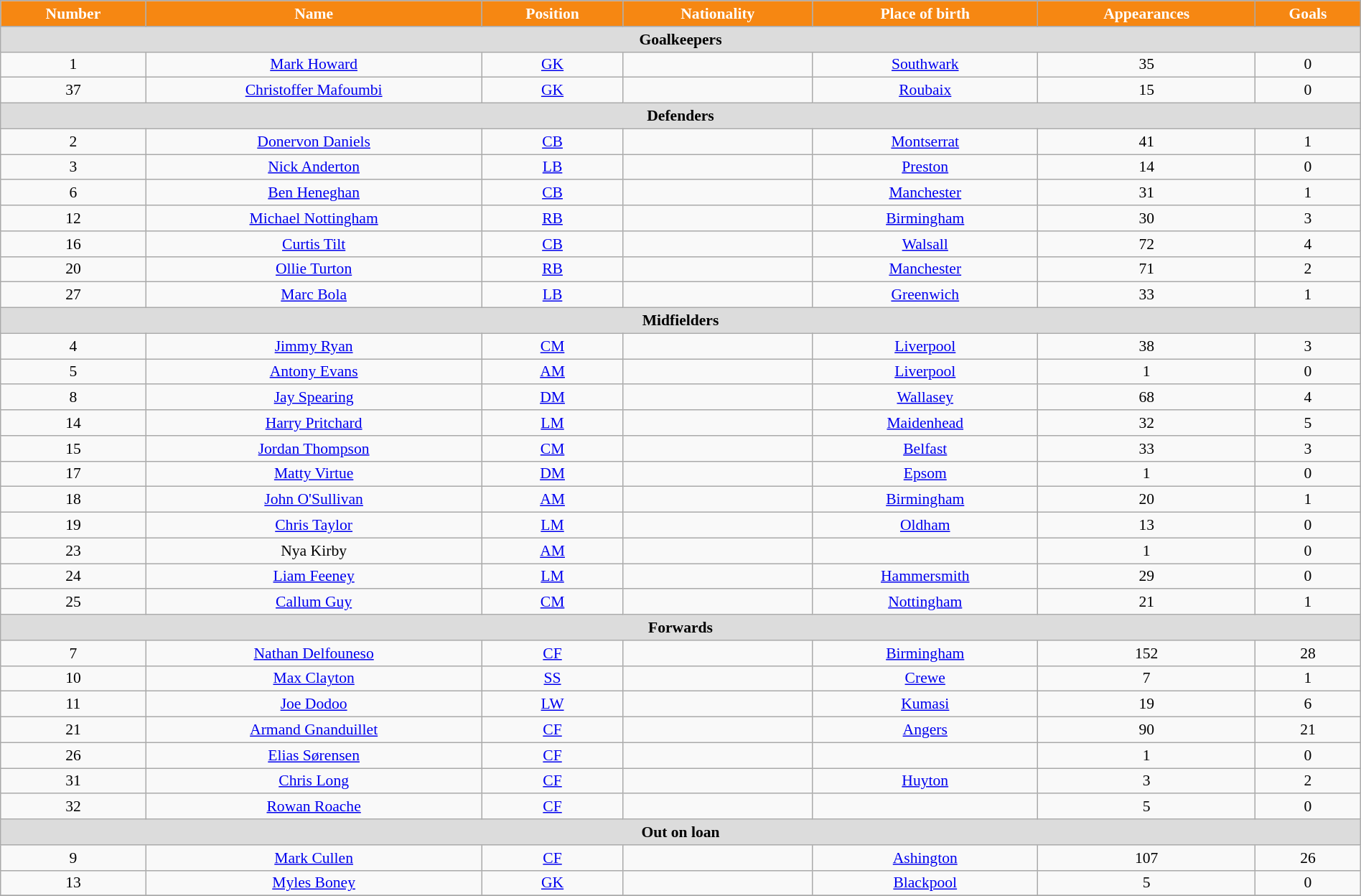<table class="wikitable" style="text-align:center; font-size:90%; width:100%;">
<tr>
<th style="background:#F68712; color:white; text-align:center;">Number</th>
<th style="background:#F68712; color:white; text-align:center;">Name</th>
<th style="background:#F68712; color:white; text-align:center;">Position</th>
<th style="background:#F68712; color:white; text-align:center;">Nationality</th>
<th style="background:#F68712; color:white; text-align:center;">Place of birth</th>
<th style="background:#F68712; color:white; text-align:center;">Appearances</th>
<th style="background:#F68712; color:white; text-align:center;">Goals</th>
</tr>
<tr>
<th colspan="14" style="background:#dcdcdc; text-align:center;">Goalkeepers</th>
</tr>
<tr>
<td>1</td>
<td><a href='#'>Mark Howard</a></td>
<td><a href='#'>GK</a></td>
<td></td>
<td><a href='#'>Southwark</a></td>
<td>35</td>
<td>0</td>
</tr>
<tr>
<td>37</td>
<td><a href='#'>Christoffer Mafoumbi</a></td>
<td><a href='#'>GK</a></td>
<td></td>
<td><a href='#'>Roubaix</a></td>
<td>15</td>
<td>0</td>
</tr>
<tr>
<th colspan="14" style="background:#dcdcdc; text-align:center;">Defenders</th>
</tr>
<tr>
<td>2</td>
<td><a href='#'>Donervon Daniels</a></td>
<td><a href='#'>CB</a></td>
<td></td>
<td><a href='#'>Montserrat</a></td>
<td>41</td>
<td>1</td>
</tr>
<tr>
<td>3</td>
<td><a href='#'>Nick Anderton</a></td>
<td><a href='#'>LB</a></td>
<td></td>
<td><a href='#'>Preston</a></td>
<td>14</td>
<td>0</td>
</tr>
<tr>
<td>6</td>
<td><a href='#'>Ben Heneghan</a></td>
<td><a href='#'>CB</a></td>
<td></td>
<td><a href='#'>Manchester</a></td>
<td>31</td>
<td>1</td>
</tr>
<tr>
<td>12</td>
<td><a href='#'>Michael Nottingham</a></td>
<td><a href='#'>RB</a></td>
<td></td>
<td><a href='#'>Birmingham</a></td>
<td>30</td>
<td>3</td>
</tr>
<tr>
<td>16</td>
<td><a href='#'>Curtis Tilt</a></td>
<td><a href='#'>CB</a></td>
<td></td>
<td><a href='#'>Walsall</a></td>
<td>72</td>
<td>4</td>
</tr>
<tr>
<td>20</td>
<td><a href='#'>Ollie Turton</a></td>
<td><a href='#'>RB</a></td>
<td></td>
<td><a href='#'>Manchester</a></td>
<td>71</td>
<td>2</td>
</tr>
<tr>
<td>27</td>
<td><a href='#'>Marc Bola</a></td>
<td><a href='#'>LB</a></td>
<td></td>
<td><a href='#'>Greenwich</a></td>
<td>33</td>
<td>1</td>
</tr>
<tr>
<th colspan="14" style="background:#dcdcdc; text-align:center;">Midfielders</th>
</tr>
<tr>
<td>4</td>
<td><a href='#'>Jimmy Ryan</a></td>
<td><a href='#'>CM</a></td>
<td></td>
<td><a href='#'>Liverpool</a></td>
<td>38</td>
<td>3</td>
</tr>
<tr>
<td>5</td>
<td><a href='#'>Antony Evans</a></td>
<td><a href='#'>AM</a></td>
<td></td>
<td><a href='#'>Liverpool</a></td>
<td>1</td>
<td>0</td>
</tr>
<tr>
<td>8</td>
<td><a href='#'>Jay Spearing</a></td>
<td><a href='#'>DM</a></td>
<td></td>
<td><a href='#'>Wallasey</a></td>
<td>68</td>
<td>4</td>
</tr>
<tr>
<td>14</td>
<td><a href='#'>Harry Pritchard</a></td>
<td><a href='#'>LM</a></td>
<td></td>
<td><a href='#'>Maidenhead</a></td>
<td>32</td>
<td>5</td>
</tr>
<tr>
<td>15</td>
<td><a href='#'>Jordan Thompson</a></td>
<td><a href='#'>CM</a></td>
<td></td>
<td><a href='#'>Belfast</a></td>
<td>33</td>
<td>3</td>
</tr>
<tr>
<td>17</td>
<td><a href='#'>Matty Virtue</a></td>
<td><a href='#'>DM</a></td>
<td></td>
<td><a href='#'>Epsom</a></td>
<td>1</td>
<td>0</td>
</tr>
<tr>
<td>18</td>
<td><a href='#'>John O'Sullivan</a></td>
<td><a href='#'>AM</a></td>
<td></td>
<td><a href='#'>Birmingham</a></td>
<td>20</td>
<td>1</td>
</tr>
<tr>
<td>19</td>
<td><a href='#'>Chris Taylor</a></td>
<td><a href='#'>LM</a></td>
<td></td>
<td><a href='#'>Oldham</a></td>
<td>13</td>
<td>0</td>
</tr>
<tr>
<td>23</td>
<td>Nya Kirby</td>
<td><a href='#'>AM</a></td>
<td></td>
<td></td>
<td>1</td>
<td>0</td>
</tr>
<tr>
<td>24</td>
<td><a href='#'>Liam Feeney</a></td>
<td><a href='#'>LM</a></td>
<td></td>
<td><a href='#'>Hammersmith</a></td>
<td>29</td>
<td>0</td>
</tr>
<tr>
<td>25</td>
<td><a href='#'>Callum Guy</a></td>
<td><a href='#'>CM</a></td>
<td></td>
<td><a href='#'>Nottingham</a></td>
<td>21</td>
<td>1</td>
</tr>
<tr>
<th colspan="14" style="background:#dcdcdc; text-align:center;">Forwards</th>
</tr>
<tr>
<td>7</td>
<td><a href='#'>Nathan Delfouneso</a></td>
<td><a href='#'>CF</a></td>
<td></td>
<td><a href='#'>Birmingham</a></td>
<td>152</td>
<td>28</td>
</tr>
<tr>
<td>10</td>
<td><a href='#'>Max Clayton</a></td>
<td><a href='#'>SS</a></td>
<td></td>
<td><a href='#'>Crewe</a></td>
<td>7</td>
<td>1</td>
</tr>
<tr>
<td>11</td>
<td><a href='#'>Joe Dodoo</a></td>
<td><a href='#'>LW</a></td>
<td></td>
<td><a href='#'>Kumasi</a></td>
<td>19</td>
<td>6</td>
</tr>
<tr>
<td>21</td>
<td><a href='#'>Armand Gnanduillet</a></td>
<td><a href='#'>CF</a></td>
<td></td>
<td><a href='#'>Angers</a></td>
<td>90</td>
<td>21</td>
</tr>
<tr>
<td>26</td>
<td><a href='#'>Elias Sørensen</a></td>
<td><a href='#'>CF</a></td>
<td></td>
<td></td>
<td>1</td>
<td>0</td>
</tr>
<tr>
<td>31</td>
<td><a href='#'>Chris Long</a></td>
<td><a href='#'>CF</a></td>
<td></td>
<td><a href='#'>Huyton</a></td>
<td>3</td>
<td>2</td>
</tr>
<tr>
<td>32</td>
<td><a href='#'>Rowan Roache</a></td>
<td><a href='#'>CF</a></td>
<td></td>
<td></td>
<td>5</td>
<td>0</td>
</tr>
<tr>
<th colspan="14" style="background:#dcdcdc; text-align:center;">Out on loan</th>
</tr>
<tr>
<td>9</td>
<td><a href='#'>Mark Cullen</a></td>
<td><a href='#'>CF</a></td>
<td></td>
<td><a href='#'>Ashington</a></td>
<td>107</td>
<td>26</td>
</tr>
<tr>
<td>13</td>
<td><a href='#'>Myles Boney</a></td>
<td><a href='#'>GK</a></td>
<td></td>
<td><a href='#'>Blackpool</a></td>
<td>5</td>
<td>0</td>
</tr>
<tr>
</tr>
</table>
